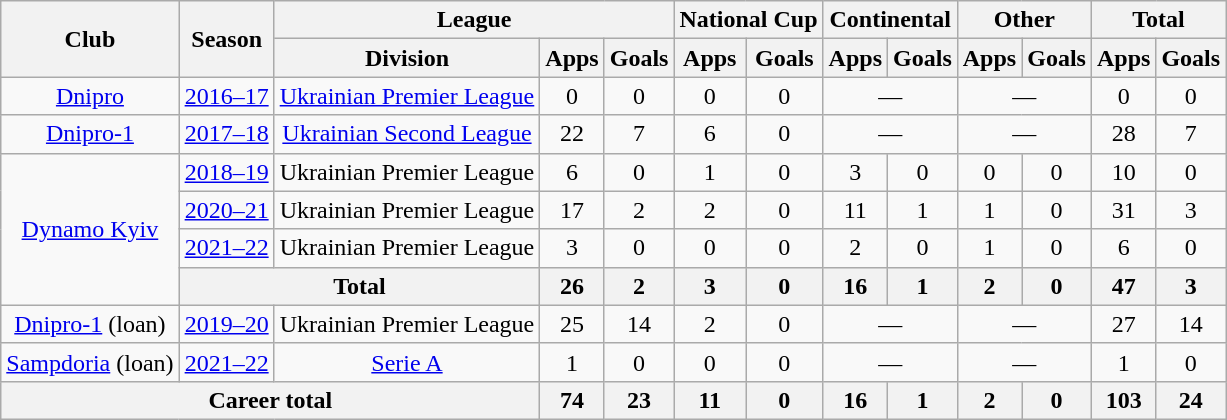<table class="wikitable" style="text-align:center">
<tr>
<th rowspan="2">Club</th>
<th rowspan="2">Season</th>
<th colspan="3">League</th>
<th colspan="2">National Cup</th>
<th colspan="2">Continental</th>
<th colspan="2">Other</th>
<th colspan="2">Total</th>
</tr>
<tr>
<th>Division</th>
<th>Apps</th>
<th>Goals</th>
<th>Apps</th>
<th>Goals</th>
<th>Apps</th>
<th>Goals</th>
<th>Apps</th>
<th>Goals</th>
<th>Apps</th>
<th>Goals</th>
</tr>
<tr>
<td><a href='#'>Dnipro</a></td>
<td><a href='#'>2016–17</a></td>
<td><a href='#'>Ukrainian Premier League</a></td>
<td>0</td>
<td>0</td>
<td>0</td>
<td>0</td>
<td colspan="2">—</td>
<td colspan="2">—</td>
<td>0</td>
<td>0</td>
</tr>
<tr>
<td><a href='#'>Dnipro-1</a></td>
<td><a href='#'>2017–18</a></td>
<td><a href='#'>Ukrainian Second League</a></td>
<td>22</td>
<td>7</td>
<td>6</td>
<td>0</td>
<td colspan="2">—</td>
<td colspan="2">—</td>
<td>28</td>
<td>7</td>
</tr>
<tr>
<td rowspan="4"><a href='#'>Dynamo Kyiv</a></td>
<td><a href='#'>2018–19</a></td>
<td>Ukrainian Premier League</td>
<td>6</td>
<td>0</td>
<td>1</td>
<td>0</td>
<td>3</td>
<td>0</td>
<td>0</td>
<td>0</td>
<td>10</td>
<td>0</td>
</tr>
<tr>
<td><a href='#'>2020–21</a></td>
<td>Ukrainian Premier League</td>
<td>17</td>
<td>2</td>
<td>2</td>
<td>0</td>
<td>11</td>
<td>1</td>
<td>1</td>
<td>0</td>
<td>31</td>
<td>3</td>
</tr>
<tr>
<td><a href='#'>2021–22</a></td>
<td>Ukrainian Premier League</td>
<td>3</td>
<td>0</td>
<td>0</td>
<td>0</td>
<td>2</td>
<td>0</td>
<td>1</td>
<td>0</td>
<td>6</td>
<td>0</td>
</tr>
<tr>
<th colspan="2">Total</th>
<th>26</th>
<th>2</th>
<th>3</th>
<th>0</th>
<th>16</th>
<th>1</th>
<th>2</th>
<th>0</th>
<th>47</th>
<th>3</th>
</tr>
<tr>
<td><a href='#'>Dnipro-1</a> (loan)</td>
<td><a href='#'>2019–20</a></td>
<td>Ukrainian Premier League</td>
<td>25</td>
<td>14</td>
<td>2</td>
<td>0</td>
<td colspan="2">—</td>
<td colspan="2">—</td>
<td>27</td>
<td>14</td>
</tr>
<tr>
<td><a href='#'>Sampdoria</a> (loan)</td>
<td><a href='#'>2021–22</a></td>
<td><a href='#'>Serie A</a></td>
<td>1</td>
<td>0</td>
<td>0</td>
<td>0</td>
<td colspan="2">—</td>
<td colspan="2">—</td>
<td>1</td>
<td>0</td>
</tr>
<tr>
<th colspan="3">Career total</th>
<th>74</th>
<th>23</th>
<th>11</th>
<th>0</th>
<th>16</th>
<th>1</th>
<th>2</th>
<th>0</th>
<th>103</th>
<th>24</th>
</tr>
</table>
